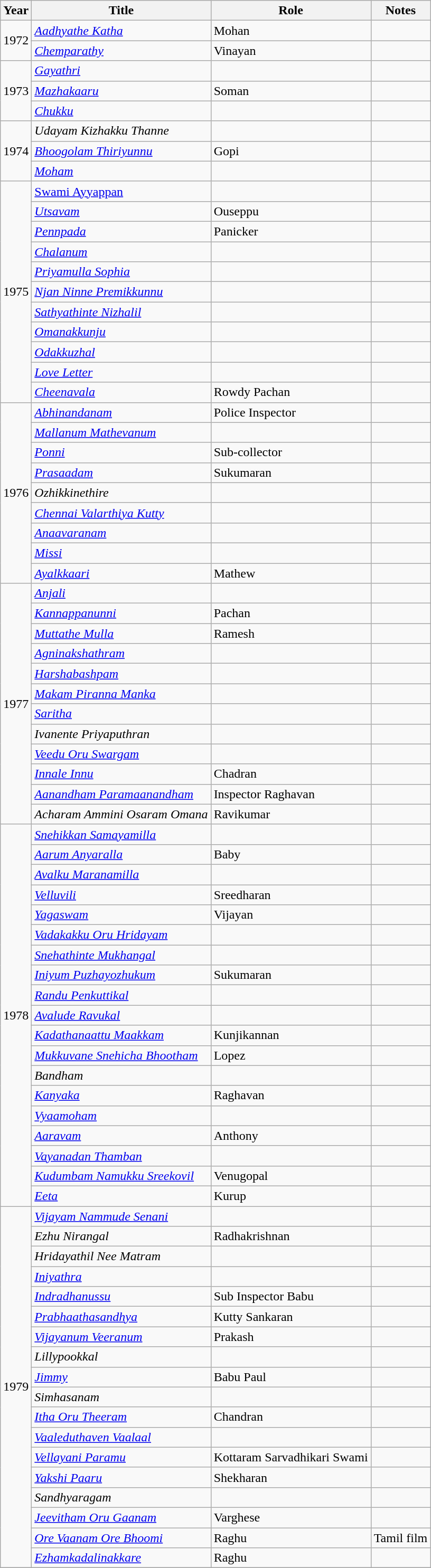<table class="wikitable sortable">
<tr>
<th>Year</th>
<th>Title</th>
<th>Role</th>
<th class="unsortable">Notes</th>
</tr>
<tr>
<td rowspan=2>1972</td>
<td><em><a href='#'>Aadhyathe Katha</a></em></td>
<td>Mohan</td>
<td></td>
</tr>
<tr>
<td><em><a href='#'>Chemparathy</a></em></td>
<td>Vinayan</td>
<td></td>
</tr>
<tr>
<td rowspan=3>1973</td>
<td><em><a href='#'>Gayathri</a></em></td>
<td></td>
<td></td>
</tr>
<tr>
<td><em><a href='#'>Mazhakaaru</a></em></td>
<td>Soman</td>
<td></td>
</tr>
<tr>
<td><em><a href='#'>Chukku</a></em></td>
<td></td>
<td></td>
</tr>
<tr>
<td rowspan=3>1974</td>
<td><em>Udayam Kizhakku Thanne</em></td>
<td></td>
<td></td>
</tr>
<tr>
<td><em><a href='#'>Bhoogolam Thiriyunnu</a></em></td>
<td>Gopi</td>
<td></td>
</tr>
<tr>
<td><em><a href='#'>Moham</a></em></td>
<td></td>
<td></td>
</tr>
<tr>
<td rowspan=11>1975</td>
<td><a href='#'>Swami Ayyappan</a></td>
<td></td>
<td></td>
</tr>
<tr>
<td><em><a href='#'>Utsavam</a></em></td>
<td>Ouseppu</td>
<td></td>
</tr>
<tr>
<td><em><a href='#'>Pennpada</a></em></td>
<td>Panicker</td>
<td></td>
</tr>
<tr>
<td><em><a href='#'>Chalanum</a></em></td>
<td></td>
<td></td>
</tr>
<tr>
<td><em><a href='#'>Priyamulla Sophia</a></em></td>
<td></td>
<td></td>
</tr>
<tr>
<td><em><a href='#'>Njan Ninne Premikkunnu</a></em></td>
<td></td>
<td></td>
</tr>
<tr>
<td><em><a href='#'>Sathyathinte Nizhalil</a></em></td>
<td></td>
<td></td>
</tr>
<tr>
<td><em><a href='#'>Omanakkunju</a></em></td>
<td></td>
<td></td>
</tr>
<tr>
<td><em><a href='#'>Odakkuzhal</a></em></td>
<td></td>
<td></td>
</tr>
<tr>
<td><em><a href='#'>Love Letter</a></em></td>
<td></td>
<td></td>
</tr>
<tr>
<td><em><a href='#'>Cheenavala</a></em></td>
<td>Rowdy Pachan</td>
<td></td>
</tr>
<tr>
<td rowspan=9>1976</td>
<td><em><a href='#'>Abhinandanam</a></em></td>
<td>Police Inspector</td>
<td></td>
</tr>
<tr>
<td><em><a href='#'>Mallanum Mathevanum</a></em></td>
<td></td>
<td></td>
</tr>
<tr>
<td><em><a href='#'>Ponni</a></em></td>
<td>Sub-collector</td>
<td></td>
</tr>
<tr>
<td><em><a href='#'>Prasaadam</a></em></td>
<td>Sukumaran</td>
<td></td>
</tr>
<tr>
<td><em>Ozhikkinethire</em></td>
<td></td>
<td></td>
</tr>
<tr>
<td><em><a href='#'>Chennai Valarthiya Kutty</a></em></td>
<td></td>
<td></td>
</tr>
<tr>
<td><em><a href='#'>Anaavaranam</a></em></td>
<td></td>
<td></td>
</tr>
<tr>
<td><em><a href='#'>Missi</a></em></td>
<td></td>
<td></td>
</tr>
<tr>
<td><em><a href='#'>Ayalkkaari</a></em></td>
<td>Mathew</td>
<td></td>
</tr>
<tr>
<td rowspan=12>1977</td>
<td><em><a href='#'>Anjali</a></em></td>
<td></td>
<td></td>
</tr>
<tr>
<td><em><a href='#'>Kannappanunni</a></em></td>
<td>Pachan</td>
<td></td>
</tr>
<tr>
<td><em><a href='#'>Muttathe Mulla</a></em></td>
<td>Ramesh</td>
<td></td>
</tr>
<tr>
<td><em><a href='#'>Agninakshathram</a></em></td>
<td></td>
<td></td>
</tr>
<tr>
<td><em><a href='#'>Harshabashpam</a></em></td>
<td></td>
<td></td>
</tr>
<tr>
<td><em><a href='#'>Makam Piranna Manka</a></em></td>
<td></td>
<td></td>
</tr>
<tr>
<td><em><a href='#'>Saritha</a></em></td>
<td></td>
<td></td>
</tr>
<tr>
<td><em>Ivanente Priyaputhran</em></td>
<td></td>
<td></td>
</tr>
<tr>
<td><em><a href='#'>Veedu Oru Swargam</a></em></td>
<td></td>
<td></td>
</tr>
<tr>
<td><em><a href='#'>Innale Innu</a></em></td>
<td>Chadran</td>
<td></td>
</tr>
<tr>
<td><em><a href='#'>Aanandham Paramaanandham</a></em></td>
<td>Inspector Raghavan</td>
<td></td>
</tr>
<tr>
<td><em>Acharam Ammini Osaram Omana</em></td>
<td>Ravikumar</td>
<td></td>
</tr>
<tr>
<td rowspan=19>1978</td>
<td><em><a href='#'>Snehikkan Samayamilla</a></em></td>
<td></td>
<td></td>
</tr>
<tr>
<td><em><a href='#'>Aarum Anyaralla</a></em></td>
<td>Baby</td>
<td></td>
</tr>
<tr>
<td><em><a href='#'>Avalku Maranamilla</a></em></td>
<td></td>
<td></td>
</tr>
<tr>
<td><em><a href='#'>Velluvili</a></em></td>
<td>Sreedharan</td>
<td></td>
</tr>
<tr>
<td><em><a href='#'>Yagaswam</a></em></td>
<td>Vijayan</td>
<td></td>
</tr>
<tr>
<td><em><a href='#'>Vadakakku Oru Hridayam</a></em></td>
<td></td>
<td></td>
</tr>
<tr>
<td><em><a href='#'>Snehathinte Mukhangal</a></em></td>
<td></td>
<td></td>
</tr>
<tr>
<td><em><a href='#'>Iniyum Puzhayozhukum</a></em></td>
<td>Sukumaran</td>
<td></td>
</tr>
<tr>
<td><em><a href='#'>Randu Penkuttikal</a></em></td>
<td></td>
<td></td>
</tr>
<tr>
<td><em><a href='#'>Avalude Ravukal</a></em></td>
<td></td>
<td></td>
</tr>
<tr>
<td><em><a href='#'>Kadathanaattu Maakkam</a></em></td>
<td>Kunjikannan</td>
<td></td>
</tr>
<tr>
<td><em><a href='#'>Mukkuvane Snehicha Bhootham</a></em></td>
<td>Lopez</td>
<td></td>
</tr>
<tr>
<td><em>Bandham</em></td>
<td></td>
<td></td>
</tr>
<tr>
<td><em><a href='#'>Kanyaka</a></em></td>
<td>Raghavan</td>
<td></td>
</tr>
<tr>
<td><em><a href='#'>Vyaamoham</a></em></td>
<td></td>
<td></td>
</tr>
<tr>
<td><em><a href='#'>Aaravam</a></em></td>
<td>Anthony</td>
<td></td>
</tr>
<tr>
<td><em><a href='#'>Vayanadan Thamban</a></em></td>
<td></td>
<td></td>
</tr>
<tr>
<td><em><a href='#'>Kudumbam Namukku Sreekovil</a></em></td>
<td>Venugopal</td>
<td></td>
</tr>
<tr>
<td><em><a href='#'>Eeta</a></em></td>
<td>Kurup</td>
<td></td>
</tr>
<tr>
<td rowspan=18>1979</td>
<td><em><a href='#'>Vijayam Nammude Senani</a></em></td>
<td></td>
<td></td>
</tr>
<tr>
<td><em>Ezhu Nirangal</em></td>
<td>Radhakrishnan</td>
<td></td>
</tr>
<tr>
<td><em>Hridayathil Nee Matram</em></td>
<td></td>
<td></td>
</tr>
<tr>
<td><em><a href='#'>Iniyathra</a></em></td>
<td></td>
<td></td>
</tr>
<tr>
<td><em><a href='#'>Indradhanussu</a></em></td>
<td>Sub Inspector Babu</td>
<td></td>
</tr>
<tr>
<td><em><a href='#'>Prabhaathasandhya</a></em></td>
<td>Kutty Sankaran</td>
<td></td>
</tr>
<tr>
<td><em><a href='#'>Vijayanum Veeranum</a></em></td>
<td>Prakash</td>
<td></td>
</tr>
<tr>
<td><em>Lillypookkal</em></td>
<td></td>
<td></td>
</tr>
<tr>
<td><em><a href='#'>Jimmy</a></em></td>
<td>Babu Paul</td>
<td></td>
</tr>
<tr>
<td><em>Simhasanam</em></td>
<td></td>
<td></td>
</tr>
<tr>
<td><em><a href='#'>Itha Oru Theeram</a></em></td>
<td>Chandran</td>
<td></td>
</tr>
<tr>
<td><em><a href='#'>Vaaleduthaven Vaalaal</a></em></td>
<td></td>
<td></td>
</tr>
<tr>
<td><em><a href='#'>Vellayani Paramu</a></em></td>
<td>Kottaram Sarvadhikari Swami</td>
<td></td>
</tr>
<tr>
<td><em><a href='#'>Yakshi Paaru</a></em></td>
<td>Shekharan</td>
<td></td>
</tr>
<tr>
<td><em>Sandhyaragam</em></td>
<td></td>
<td></td>
</tr>
<tr>
<td><em><a href='#'>Jeevitham Oru Gaanam</a></em></td>
<td>Varghese</td>
<td></td>
</tr>
<tr>
<td><em><a href='#'>Ore Vaanam Ore Bhoomi</a></em></td>
<td>Raghu</td>
<td>Tamil film</td>
</tr>
<tr>
<td><em><a href='#'>Ezhamkadalinakkare</a></em></td>
<td>Raghu</td>
<td></td>
</tr>
<tr>
</tr>
</table>
